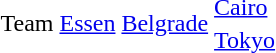<table>
<tr>
<td rowspan=2>Team<br></td>
<td rowspan=2><a href='#'>Essen</a></td>
<td rowspan=2><a href='#'>Belgrade</a></td>
<td><a href='#'>Cairo</a></td>
</tr>
<tr>
<td><a href='#'>Tokyo</a></td>
</tr>
<tr>
</tr>
</table>
